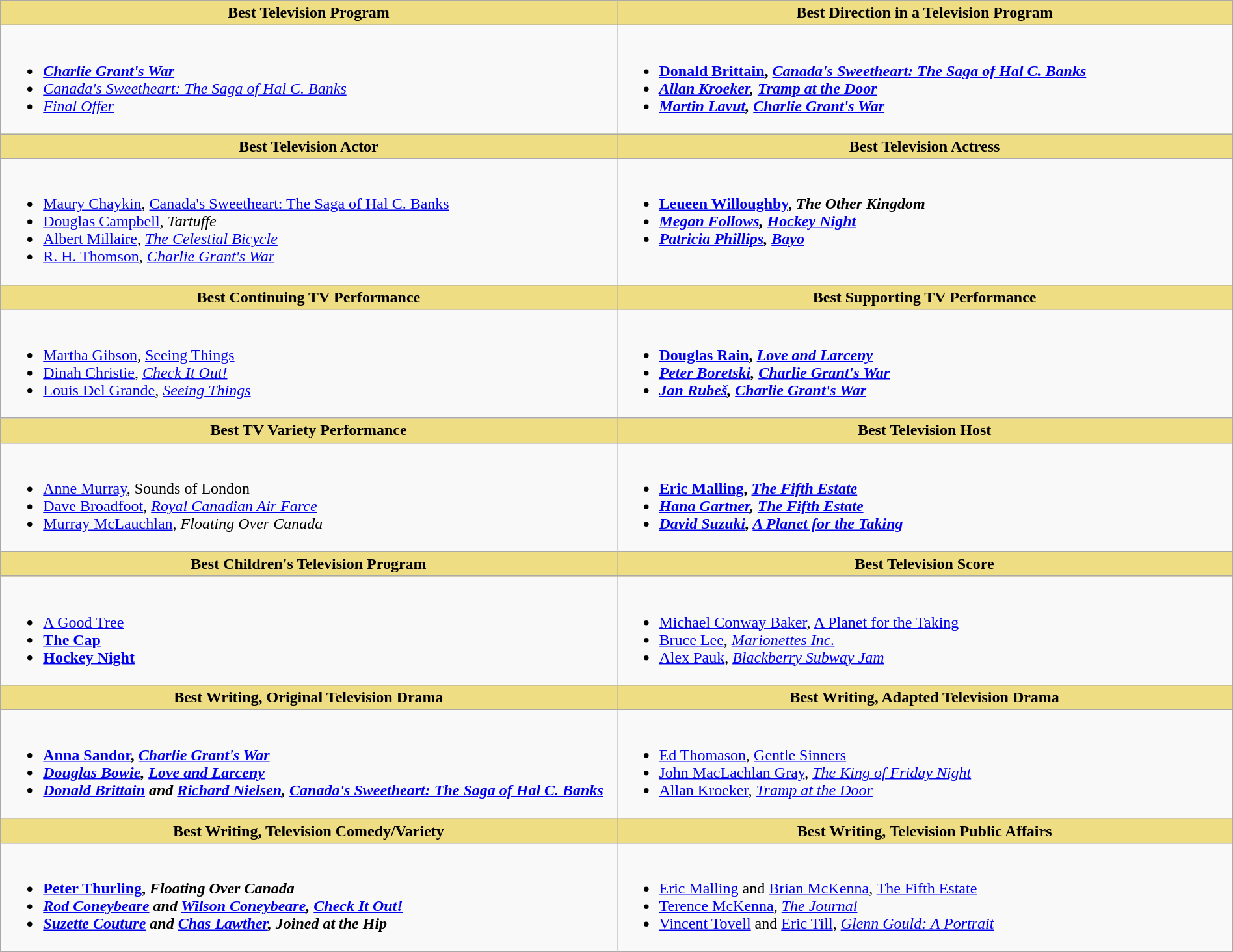<table class=wikitable width="100%">
<tr>
<th style="background:#EEDD82; width:50%">Best Television Program</th>
<th style="background:#EEDD82; width:50%">Best Direction in a Television Program</th>
</tr>
<tr>
<td valign="top"><br><ul><li> <strong><em><a href='#'>Charlie Grant's War</a></em></strong></li><li><em><a href='#'>Canada's Sweetheart: The Saga of Hal C. Banks</a></em></li><li><em><a href='#'>Final Offer</a></em></li></ul></td>
<td valign="top"><br><ul><li> <strong><a href='#'>Donald Brittain</a>, <em><a href='#'>Canada's Sweetheart: The Saga of Hal C. Banks</a><strong><em></li><li><a href='#'>Allan Kroeker</a>, </em><a href='#'>Tramp at the Door</a><em></li><li><a href='#'>Martin Lavut</a>, </em><a href='#'>Charlie Grant's War</a><em></li></ul></td>
</tr>
<tr>
<th style="background:#EEDD82; width:50%">Best Television Actor</th>
<th style="background:#EEDD82; width:50%">Best Television Actress</th>
</tr>
<tr>
<td valign="top"><br><ul><li> </strong><a href='#'>Maury Chaykin</a>, </em><a href='#'>Canada's Sweetheart: The Saga of Hal C. Banks</a></em></strong></li><li><a href='#'>Douglas Campbell</a>, <em>Tartuffe</em></li><li><a href='#'>Albert Millaire</a>, <em><a href='#'>The Celestial Bicycle</a></em></li><li><a href='#'>R. H. Thomson</a>, <em><a href='#'>Charlie Grant's War</a></em></li></ul></td>
<td valign="top"><br><ul><li> <strong><a href='#'>Leueen Willoughby</a>, <em>The Other Kingdom<strong><em></li><li><a href='#'>Megan Follows</a>, </em><a href='#'>Hockey Night</a><em></li><li><a href='#'>Patricia Phillips</a>, </em><a href='#'>Bayo</a><em></li></ul></td>
</tr>
<tr>
<th style="background:#EEDD82; width:50%">Best Continuing TV Performance</th>
<th style="background:#EEDD82; width:50%">Best Supporting TV Performance</th>
</tr>
<tr>
<td valign="top"><br><ul><li> </strong><a href='#'>Martha Gibson</a>, </em><a href='#'>Seeing Things</a></em></strong></li><li><a href='#'>Dinah Christie</a>, <em><a href='#'>Check It Out!</a></em></li><li><a href='#'>Louis Del Grande</a>, <em><a href='#'>Seeing Things</a></em></li></ul></td>
<td valign="top"><br><ul><li> <strong><a href='#'>Douglas Rain</a>, <em><a href='#'>Love and Larceny</a><strong><em></li><li><a href='#'>Peter Boretski</a>, </em><a href='#'>Charlie Grant's War</a><em></li><li><a href='#'>Jan Rubeš</a>, </em><a href='#'>Charlie Grant's War</a><em></li></ul></td>
</tr>
<tr>
<th style="background:#EEDD82; width:50%">Best TV Variety Performance</th>
<th style="background:#EEDD82; width:50%">Best Television Host</th>
</tr>
<tr>
<td valign="top"><br><ul><li> </strong><a href='#'>Anne Murray</a>, </em>Sounds of London</em></strong></li><li><a href='#'>Dave Broadfoot</a>, <em><a href='#'>Royal Canadian Air Farce</a></em></li><li><a href='#'>Murray McLauchlan</a>, <em>Floating Over Canada</em></li></ul></td>
<td valign="top"><br><ul><li> <strong><a href='#'>Eric Malling</a>, <em><a href='#'>The Fifth Estate</a><strong><em></li><li><a href='#'>Hana Gartner</a>, </em><a href='#'>The Fifth Estate</a><em></li><li><a href='#'>David Suzuki</a>, </em><a href='#'>A Planet for the Taking</a><em></li></ul></td>
</tr>
<tr>
<th style="background:#EEDD82; width:50%">Best Children's Television Program</th>
<th style="background:#EEDD82; width:50%">Best Television Score</th>
</tr>
<tr>
<td valign="top"><br><ul><li> </em></strong><a href='#'>A Good Tree</a><strong><em></li><li></em><a href='#'>The Cap</a><em></li><li></em><a href='#'>Hockey Night</a><em></li></ul></td>
<td valign="top"><br><ul><li> </strong><a href='#'>Michael Conway Baker</a>, </em><a href='#'>A Planet for the Taking</a></em></strong></li><li><a href='#'>Bruce Lee</a>, <em><a href='#'>Marionettes Inc.</a></em></li><li><a href='#'>Alex Pauk</a>, <em><a href='#'>Blackberry Subway Jam</a></em></li></ul></td>
</tr>
<tr>
<th style="background:#EEDD82; width:50%">Best Writing, Original Television Drama</th>
<th style="background:#EEDD82; width:50%">Best Writing, Adapted Television Drama</th>
</tr>
<tr>
<td valign="top"><br><ul><li> <strong><a href='#'>Anna Sandor</a>, <em><a href='#'>Charlie Grant's War</a><strong><em></li><li><a href='#'>Douglas Bowie</a>, </em><a href='#'>Love and Larceny</a><em></li><li><a href='#'>Donald Brittain</a> and <a href='#'>Richard Nielsen</a>, </em><a href='#'>Canada's Sweetheart: The Saga of Hal C. Banks</a><em></li></ul></td>
<td valign="top"><br><ul><li> </strong><a href='#'>Ed Thomason</a>, </em><a href='#'>Gentle Sinners</a></em></strong></li><li><a href='#'>John MacLachlan Gray</a>, <em><a href='#'>The King of Friday Night</a></em></li><li><a href='#'>Allan Kroeker</a>, <em><a href='#'>Tramp at the Door</a></em></li></ul></td>
</tr>
<tr>
<th style="background:#EEDD82; width:50%">Best Writing, Television Comedy/Variety</th>
<th style="background:#EEDD82; width:50%">Best Writing, Television Public Affairs</th>
</tr>
<tr>
<td valign="top"><br><ul><li> <strong><a href='#'>Peter Thurling</a>, <em>Floating Over Canada<strong><em></li><li><a href='#'>Rod Coneybeare</a> and <a href='#'>Wilson Coneybeare</a>, </em><a href='#'>Check It Out!</a><em></li><li><a href='#'>Suzette Couture</a> and <a href='#'>Chas Lawther</a>, </em>Joined at the Hip<em></li></ul></td>
<td valign="top"><br><ul><li> </strong><a href='#'>Eric Malling</a> and <a href='#'>Brian McKenna</a>, </em><a href='#'>The Fifth Estate</a></em></strong></li><li><a href='#'>Terence McKenna</a>, <em><a href='#'>The Journal</a></em></li><li><a href='#'>Vincent Tovell</a> and <a href='#'>Eric Till</a>, <em><a href='#'>Glenn Gould: A Portrait</a></em></li></ul></td>
</tr>
</table>
